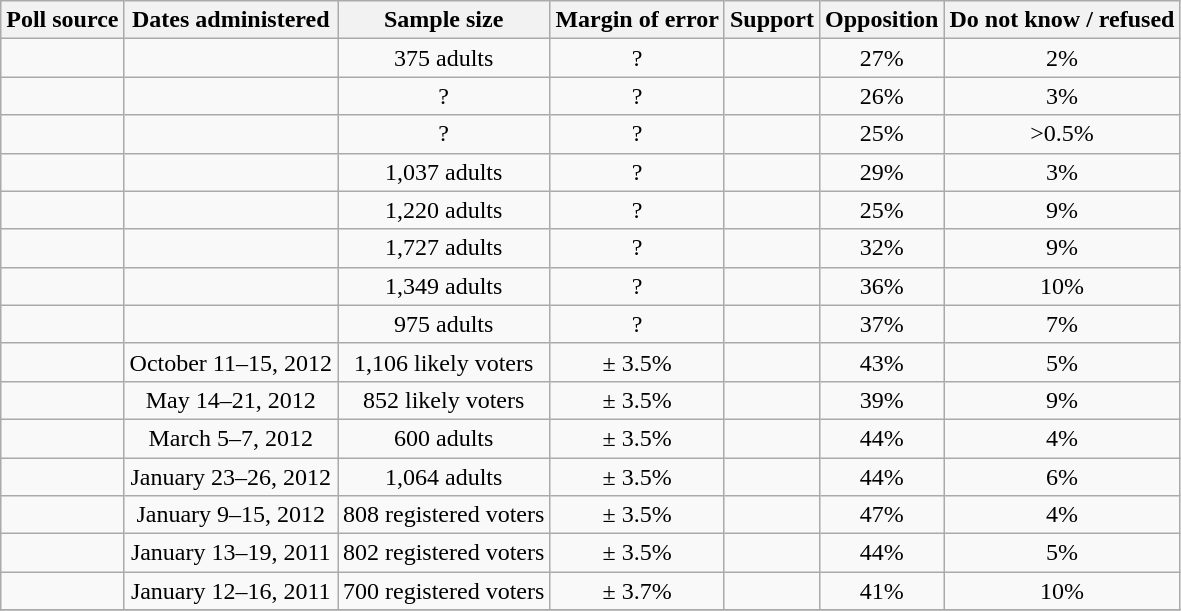<table class="wikitable" style="text-align: center">
<tr>
<th>Poll source</th>
<th>Dates administered</th>
<th>Sample size</th>
<th>Margin of error</th>
<th>Support</th>
<th>Opposition</th>
<th>Do not know / refused</th>
</tr>
<tr>
<td></td>
<td></td>
<td>375 adults</td>
<td>?</td>
<td></td>
<td>27%</td>
<td>2%</td>
</tr>
<tr>
<td></td>
<td></td>
<td>?</td>
<td>?</td>
<td></td>
<td>26%</td>
<td>3%</td>
</tr>
<tr>
<td></td>
<td></td>
<td>?</td>
<td>?</td>
<td></td>
<td>25%</td>
<td>>0.5%</td>
</tr>
<tr>
<td></td>
<td></td>
<td>1,037 adults</td>
<td>?</td>
<td></td>
<td>29%</td>
<td>3%</td>
</tr>
<tr>
<td></td>
<td></td>
<td>1,220 adults</td>
<td>?</td>
<td></td>
<td>25%</td>
<td>9%</td>
</tr>
<tr>
<td></td>
<td></td>
<td>1,727 adults</td>
<td>?</td>
<td></td>
<td>32%</td>
<td>9%</td>
</tr>
<tr>
<td></td>
<td></td>
<td>1,349 adults</td>
<td>?</td>
<td></td>
<td>36%</td>
<td>10%</td>
</tr>
<tr>
<td></td>
<td></td>
<td>975 adults</td>
<td>?</td>
<td></td>
<td>37%</td>
<td>7%</td>
</tr>
<tr>
<td></td>
<td>October 11–15, 2012</td>
<td>1,106 likely voters</td>
<td>± 3.5%</td>
<td></td>
<td>43%</td>
<td>5%</td>
</tr>
<tr>
<td></td>
<td>May 14–21, 2012</td>
<td>852 likely voters</td>
<td>± 3.5%</td>
<td></td>
<td>39%</td>
<td>9%</td>
</tr>
<tr>
<td></td>
<td>March 5–7, 2012</td>
<td>600 adults</td>
<td>± 3.5%</td>
<td></td>
<td>44%</td>
<td>4%</td>
</tr>
<tr>
<td></td>
<td>January 23–26, 2012</td>
<td>1,064 adults</td>
<td>± 3.5%</td>
<td></td>
<td>44%</td>
<td>6%</td>
</tr>
<tr>
<td></td>
<td>January 9–15, 2012</td>
<td>808 registered voters</td>
<td>± 3.5%</td>
<td></td>
<td>47%</td>
<td>4%</td>
</tr>
<tr>
<td></td>
<td>January 13–19, 2011</td>
<td>802 registered voters</td>
<td>± 3.5%</td>
<td></td>
<td>44%</td>
<td>5%</td>
</tr>
<tr>
<td></td>
<td>January 12–16, 2011</td>
<td>700 registered voters</td>
<td>± 3.7%</td>
<td></td>
<td>41%</td>
<td>10%</td>
</tr>
<tr>
</tr>
</table>
